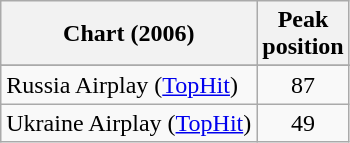<table class="wikitable sortable">
<tr>
<th>Chart (2006)</th>
<th>Peak<br>position</th>
</tr>
<tr>
</tr>
<tr>
</tr>
<tr>
</tr>
<tr>
</tr>
<tr>
<td>Russia Airplay (<a href='#'>TopHit</a>)</td>
<td style="text-align:center;">87</td>
</tr>
<tr>
<td>Ukraine Airplay (<a href='#'>TopHit</a>)</td>
<td style="text-align:center;">49</td>
</tr>
</table>
